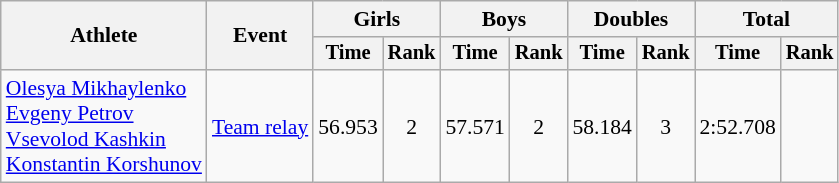<table class="wikitable" style="font-size:90%">
<tr>
<th rowspan=2>Athlete</th>
<th rowspan=2>Event</th>
<th colspan=2>Girls</th>
<th colspan=2>Boys</th>
<th colspan=2>Doubles</th>
<th colspan=2>Total</th>
</tr>
<tr style="font-size:95%">
<th>Time</th>
<th>Rank</th>
<th>Time</th>
<th>Rank</th>
<th>Time</th>
<th>Rank</th>
<th>Time</th>
<th>Rank</th>
</tr>
<tr align=center>
<td align=left><a href='#'>Olesya Mikhaylenko</a><br><a href='#'>Evgeny Petrov</a><br><a href='#'>Vsevolod Kashkin</a><br><a href='#'>Konstantin Korshunov</a></td>
<td align=left><a href='#'>Team relay</a></td>
<td>56.953</td>
<td>2</td>
<td>57.571</td>
<td>2</td>
<td>58.184</td>
<td>3</td>
<td>2:52.708</td>
<td></td>
</tr>
</table>
